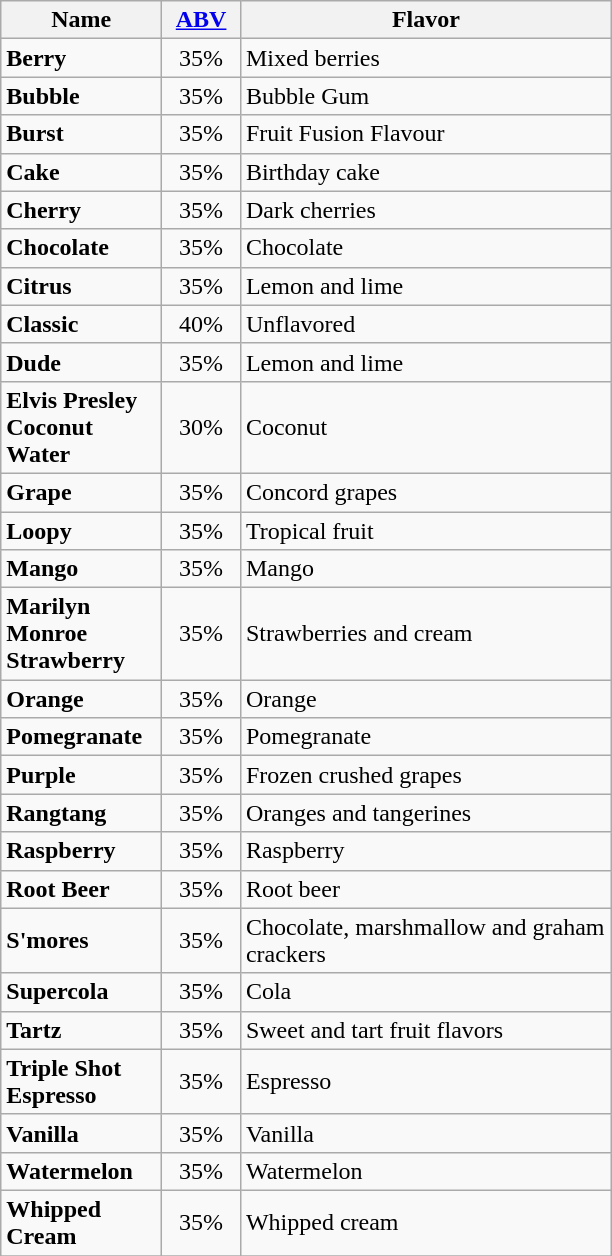<table class="wikitable" style="text-align:left">
<tr>
<th style="width:100px;">Name</th>
<th style="width:45px;"><a href='#'>ABV</a></th>
<th style="width:240px;">Flavor</th>
</tr>
<tr>
<td><strong>Berry</strong></td>
<td style="text-align:center;">35%</td>
<td>Mixed berries</td>
</tr>
<tr>
<td><strong>Bubble</strong></td>
<td style="text-align:center;">35%</td>
<td>Bubble Gum</td>
</tr>
<tr>
<td><strong>Burst</strong></td>
<td style="text-align:center;">35%</td>
<td>Fruit Fusion Flavour</td>
</tr>
<tr>
<td><strong>Cake</strong></td>
<td style="text-align:center;">35%</td>
<td>Birthday cake</td>
</tr>
<tr>
<td><strong>Cherry</strong></td>
<td style="text-align:center;">35%</td>
<td>Dark cherries</td>
</tr>
<tr>
<td><strong>Chocolate</strong></td>
<td style="text-align:center;">35%</td>
<td>Chocolate</td>
</tr>
<tr>
<td><strong>Citrus</strong></td>
<td style="text-align:center;">35%</td>
<td>Lemon and lime</td>
</tr>
<tr>
<td><strong>Classic</strong></td>
<td style="text-align:center;">40%</td>
<td>Unflavored</td>
</tr>
<tr>
<td><strong>Dude</strong></td>
<td style="text-align:center;">35%</td>
<td>Lemon and lime</td>
</tr>
<tr>
<td><strong>Elvis Presley <br> Coconut Water</strong></td>
<td style="text-align:center;">30%</td>
<td>Coconut</td>
</tr>
<tr>
<td><strong>Grape</strong></td>
<td style="text-align:center;">35%</td>
<td>Concord grapes</td>
</tr>
<tr>
<td><strong>Loopy</strong></td>
<td style="text-align:center;">35%</td>
<td>Tropical fruit</td>
</tr>
<tr>
<td><strong>Mango</strong></td>
<td style="text-align:center;">35%</td>
<td>Mango</td>
</tr>
<tr>
<td><strong>Marilyn Monroe Strawberry</strong></td>
<td style="text-align:center;">35%</td>
<td>Strawberries and cream</td>
</tr>
<tr>
<td><strong>Orange</strong></td>
<td style="text-align:center;">35%</td>
<td>Orange</td>
</tr>
<tr>
<td><strong>Pomegranate</strong></td>
<td style="text-align:center;">35%</td>
<td>Pomegranate</td>
</tr>
<tr>
<td><strong>Purple</strong></td>
<td style="text-align:center;">35%</td>
<td>Frozen crushed grapes</td>
</tr>
<tr>
<td><strong>Rangtang</strong></td>
<td style="text-align:center;">35%</td>
<td>Oranges and tangerines</td>
</tr>
<tr>
<td><strong>Raspberry</strong></td>
<td style="text-align:center;">35%</td>
<td>Raspberry</td>
</tr>
<tr>
<td><strong>Root Beer</strong></td>
<td style="text-align:center;">35%</td>
<td>Root beer</td>
</tr>
<tr>
<td><strong>S'mores</strong></td>
<td style="text-align:center;">35%</td>
<td>Chocolate, marshmallow and graham crackers</td>
</tr>
<tr>
<td><strong>Supercola</strong></td>
<td style="text-align:center;">35%</td>
<td>Cola</td>
</tr>
<tr>
<td><strong>Tartz</strong></td>
<td style="text-align:center;">35%</td>
<td>Sweet and tart fruit flavors</td>
</tr>
<tr>
<td><strong>Triple Shot Espresso</strong></td>
<td style="text-align:center;">35%</td>
<td>Espresso</td>
</tr>
<tr>
<td><strong>Vanilla</strong></td>
<td style="text-align:center;">35%</td>
<td>Vanilla</td>
</tr>
<tr>
<td><strong>Watermelon</strong></td>
<td style="text-align:center;">35%</td>
<td>Watermelon</td>
</tr>
<tr>
<td><strong>Whipped Cream</strong></td>
<td style="text-align:center;">35%</td>
<td>Whipped cream</td>
</tr>
<tr>
</tr>
</table>
